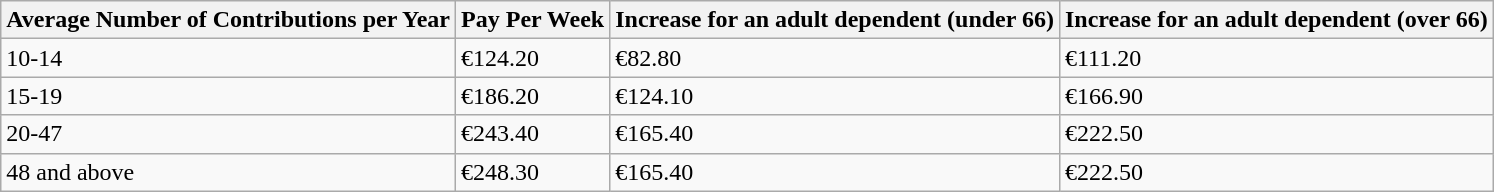<table class="wikitable">
<tr>
<th>Average Number of Contributions per Year</th>
<th>Pay Per Week</th>
<th>Increase for an adult dependent (under 66)</th>
<th>Increase for an adult dependent (over 66)</th>
</tr>
<tr>
<td>10-14</td>
<td>€124.20</td>
<td>€82.80</td>
<td>€111.20</td>
</tr>
<tr>
<td>15-19</td>
<td>€186.20</td>
<td>€124.10</td>
<td>€166.90</td>
</tr>
<tr>
<td>20-47</td>
<td>€243.40</td>
<td>€165.40</td>
<td>€222.50</td>
</tr>
<tr>
<td>48 and above</td>
<td>€248.30</td>
<td>€165.40</td>
<td>€222.50</td>
</tr>
</table>
